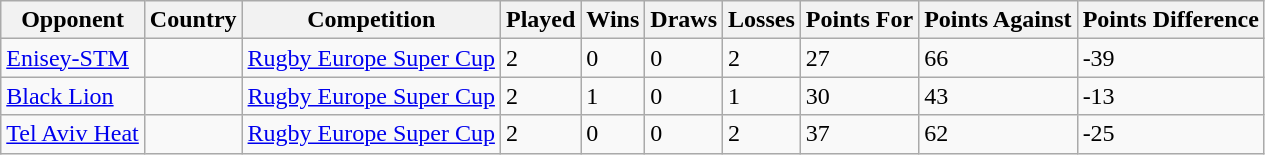<table class="wikitable">
<tr>
<th>Opponent</th>
<th>Country</th>
<th>Competition</th>
<th>Played</th>
<th>Wins</th>
<th>Draws</th>
<th>Losses</th>
<th>Points For</th>
<th>Points Against</th>
<th>Points Difference</th>
</tr>
<tr>
<td><a href='#'>Enisey-STM</a></td>
<td></td>
<td><a href='#'>Rugby Europe Super Cup</a></td>
<td>2</td>
<td>0</td>
<td>0</td>
<td>2</td>
<td>27</td>
<td>66</td>
<td>-39</td>
</tr>
<tr>
<td><a href='#'>Black Lion</a></td>
<td></td>
<td><a href='#'>Rugby Europe Super Cup</a></td>
<td>2</td>
<td>1</td>
<td>0</td>
<td>1</td>
<td>30</td>
<td>43</td>
<td>-13</td>
</tr>
<tr>
<td><a href='#'>Tel Aviv Heat</a></td>
<td></td>
<td><a href='#'>Rugby Europe Super Cup</a></td>
<td>2</td>
<td>0</td>
<td>0</td>
<td>2</td>
<td>37</td>
<td>62</td>
<td>-25</td>
</tr>
</table>
